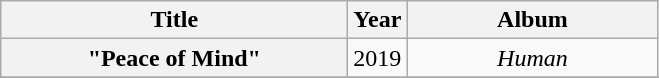<table class="wikitable plainrowheaders" style="text-align:center;">
<tr>
<th scope="col" style="width:14em;">Title</th>
<th scope="col">Year</th>
<th scope="col" style="width:10em;">Album</th>
</tr>
<tr>
<th scope="row">"Peace of Mind"<br></th>
<td>2019</td>
<td><em>Human</em></td>
</tr>
<tr>
</tr>
</table>
